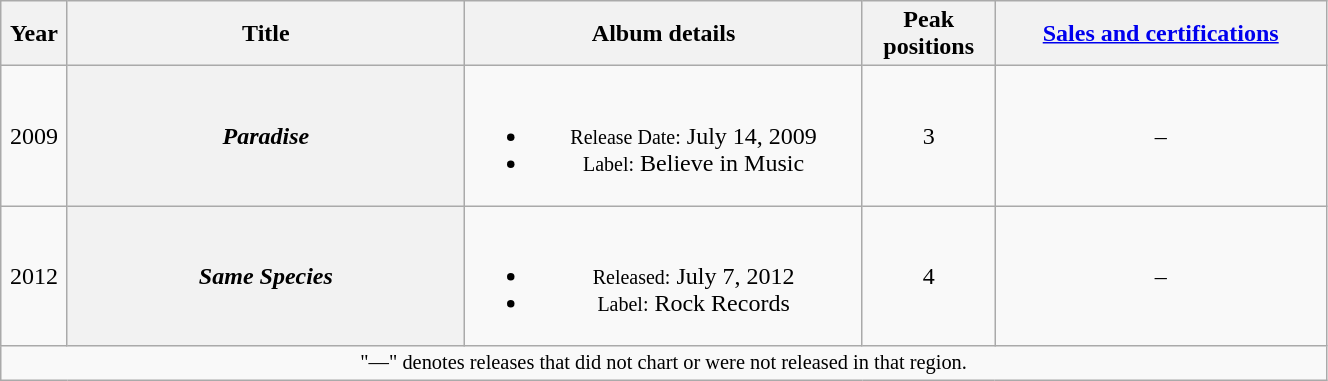<table class="wikitable plainrowheaders" style="width:70%; text-align:center;">
<tr>
<th width=5%>Year</th>
<th width=30%>Title</th>
<th width=30%>Album details</th>
<th width=10%>Peak<br>positions</th>
<th width=25%><a href='#'>Sales and certifications</a></th>
</tr>
<tr>
<td>2009</td>
<th scope=row><em>Paradise</em></th>
<td><br><ul><li><small>Release Date:</small> July 14, 2009</li><li><small>Label:</small> Believe in Music</li></ul></td>
<td>3</td>
<td>–</td>
</tr>
<tr>
<td>2012</td>
<th scope=row><em>Same Species</em></th>
<td><br><ul><li><small>Released:</small> July 7, 2012</li><li><small>Label:</small> Rock Records</li></ul></td>
<td>4</td>
<td>–</td>
</tr>
<tr>
<td colspan="6" style="font-size: 85%;">"—" denotes releases that did not chart or were not released in that region.</td>
</tr>
</table>
